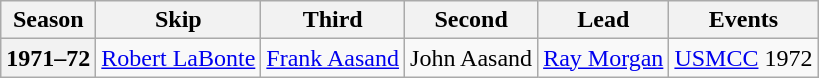<table class="wikitable">
<tr>
<th scope="col">Season</th>
<th scope="col">Skip</th>
<th scope="col">Third</th>
<th scope="col">Second</th>
<th scope="col">Lead</th>
<th scope="col">Events</th>
</tr>
<tr>
<th scope="row">1971–72</th>
<td><a href='#'>Robert LaBonte</a></td>
<td><a href='#'>Frank Aasand</a></td>
<td>John Aasand</td>
<td><a href='#'>Ray Morgan</a></td>
<td><a href='#'>USMCC</a> 1972 <br> </td>
</tr>
</table>
